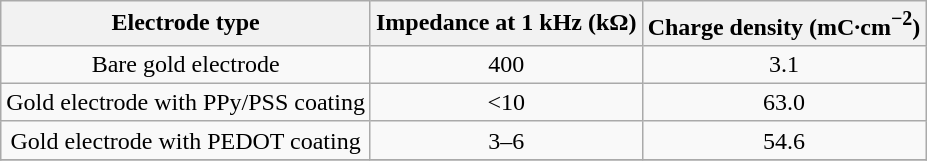<table class = "wikitable" style= "text-align:center">
<tr>
<th><strong>Electrode type</strong></th>
<th><strong>Impedance at 1 kHz (kΩ)</strong></th>
<th><strong>Charge density (mC·cm<sup>−2</sup>)</strong></th>
</tr>
<tr>
<td>Bare gold electrode</td>
<td>400 </td>
<td>3.1 </td>
</tr>
<tr>
<td>Gold electrode with PPy/PSS coating</td>
<td><10 </td>
<td>63.0 </td>
</tr>
<tr>
<td>Gold electrode with PEDOT coating</td>
<td>3–6 </td>
<td>54.6 </td>
</tr>
<tr>
</tr>
</table>
